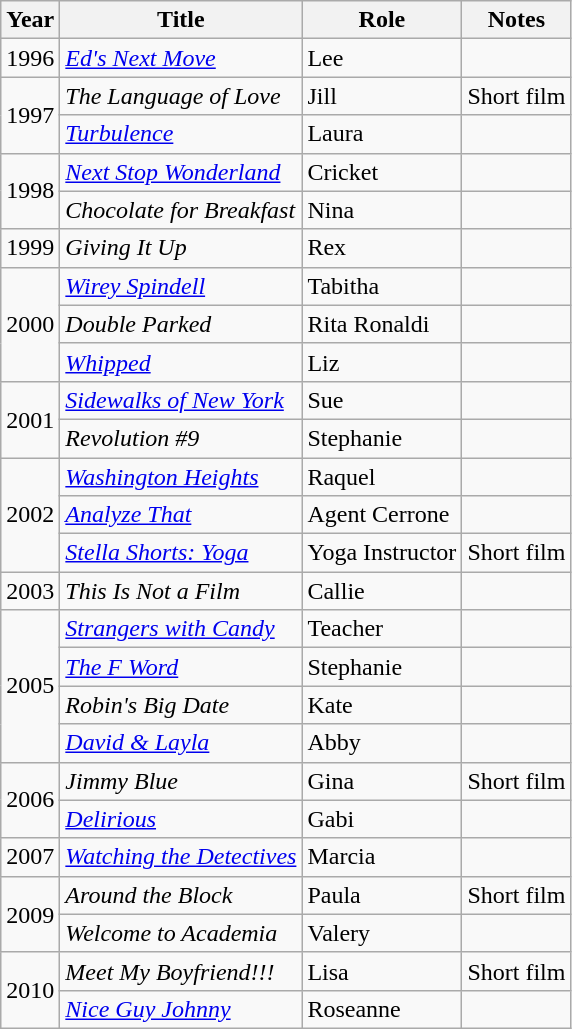<table class="wikitable sortable">
<tr>
<th>Year</th>
<th>Title</th>
<th>Role</th>
<th class="unsortable">Notes</th>
</tr>
<tr>
<td>1996</td>
<td><em><a href='#'>Ed's Next Move</a></em></td>
<td>Lee</td>
<td></td>
</tr>
<tr>
<td rowspan=2>1997</td>
<td><em>The Language of Love</em></td>
<td>Jill</td>
<td>Short film</td>
</tr>
<tr>
<td><em><a href='#'>Turbulence</a></em></td>
<td>Laura</td>
<td></td>
</tr>
<tr>
<td rowspan=2>1998</td>
<td><em><a href='#'>Next Stop Wonderland</a></em></td>
<td>Cricket</td>
<td></td>
</tr>
<tr>
<td><em>Chocolate for Breakfast</em></td>
<td>Nina</td>
<td></td>
</tr>
<tr>
<td>1999</td>
<td><em>Giving It Up</em></td>
<td>Rex</td>
<td></td>
</tr>
<tr>
<td rowspan=3>2000</td>
<td><em><a href='#'>Wirey Spindell</a></em></td>
<td>Tabitha</td>
<td></td>
</tr>
<tr>
<td><em>Double Parked</em></td>
<td>Rita Ronaldi</td>
<td></td>
</tr>
<tr>
<td><em><a href='#'>Whipped</a></em></td>
<td>Liz</td>
<td></td>
</tr>
<tr>
<td rowspan=2>2001</td>
<td><em><a href='#'>Sidewalks of New York</a></em></td>
<td>Sue</td>
<td></td>
</tr>
<tr>
<td><em>Revolution #9</em></td>
<td>Stephanie</td>
<td></td>
</tr>
<tr>
<td rowspan=3>2002</td>
<td><em><a href='#'>Washington Heights</a></em></td>
<td>Raquel</td>
<td></td>
</tr>
<tr>
<td><em><a href='#'>Analyze That</a></em></td>
<td>Agent Cerrone</td>
<td></td>
</tr>
<tr>
<td><em><a href='#'>Stella Shorts: Yoga</a></em></td>
<td>Yoga Instructor</td>
<td>Short film</td>
</tr>
<tr>
<td>2003</td>
<td><em>This Is Not a Film</em></td>
<td>Callie</td>
<td></td>
</tr>
<tr>
<td rowspan=4>2005</td>
<td><em><a href='#'>Strangers with Candy</a></em></td>
<td>Teacher</td>
<td></td>
</tr>
<tr>
<td><em><a href='#'>The F Word</a></em></td>
<td>Stephanie</td>
<td></td>
</tr>
<tr>
<td><em>Robin's Big Date</em></td>
<td>Kate</td>
<td></td>
</tr>
<tr>
<td><em><a href='#'>David & Layla</a></em></td>
<td>Abby</td>
<td></td>
</tr>
<tr>
<td rowspan=2>2006</td>
<td><em>Jimmy Blue</em></td>
<td>Gina</td>
<td>Short film</td>
</tr>
<tr>
<td><em><a href='#'>Delirious</a></em></td>
<td>Gabi</td>
<td></td>
</tr>
<tr>
<td>2007</td>
<td><em><a href='#'>Watching the Detectives</a></em></td>
<td>Marcia</td>
<td></td>
</tr>
<tr>
<td rowspan=2>2009</td>
<td><em>Around the Block</em></td>
<td>Paula</td>
<td>Short film</td>
</tr>
<tr>
<td><em>Welcome to Academia</em></td>
<td>Valery</td>
<td></td>
</tr>
<tr>
<td rowspan=2>2010</td>
<td><em>Meet My Boyfriend!!!</em></td>
<td>Lisa</td>
<td>Short film</td>
</tr>
<tr>
<td><em><a href='#'>Nice Guy Johnny</a></em></td>
<td>Roseanne</td>
<td></td>
</tr>
</table>
